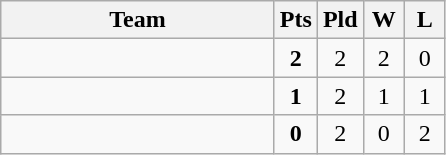<table class=wikitable style="text-align:center">
<tr>
<th width=175>Team</th>
<th width=20>Pts</th>
<th width=20>Pld</th>
<th width=20>W</th>
<th width=20>L</th>
</tr>
<tr>
<td style="text-align:left"></td>
<td><strong>2</strong></td>
<td>2</td>
<td>2</td>
<td>0</td>
</tr>
<tr>
<td style="text-align:left"></td>
<td><strong>1</strong></td>
<td>2</td>
<td>1</td>
<td>1</td>
</tr>
<tr>
<td style="text-align:left"></td>
<td><strong>0</strong></td>
<td>2</td>
<td>0</td>
<td>2</td>
</tr>
</table>
